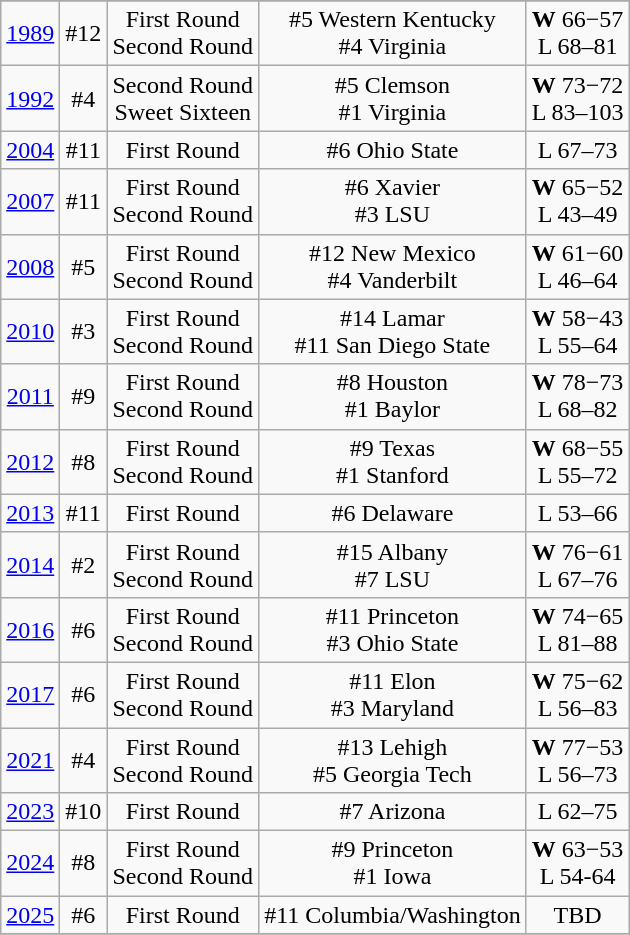<table class="wikitable" style="text-align:center">
<tr>
</tr>
<tr>
<td rowspan=1><a href='#'>1989</a></td>
<td>#12</td>
<td>First Round<br>Second Round</td>
<td>#5 Western Kentucky<br>#4 Virginia</td>
<td><strong>W</strong> 66−57<br>L 68–81</td>
</tr>
<tr style="text-align:center;">
<td rowspan=1><a href='#'>1992</a></td>
<td>#4</td>
<td>Second Round<br>Sweet Sixteen</td>
<td>#5 Clemson<br>#1 Virginia</td>
<td><strong>W</strong> 73−72<br>L 83–103</td>
</tr>
<tr style="text-align:center;">
<td rowspan=1><a href='#'>2004</a></td>
<td>#11</td>
<td>First Round</td>
<td>#6 Ohio State</td>
<td>L 67–73</td>
</tr>
<tr style="text-align:center;">
<td rowspan=1><a href='#'>2007</a></td>
<td>#11</td>
<td>First Round<br>Second Round</td>
<td>#6 Xavier<br>#3 LSU</td>
<td><strong>W</strong> 65−52<br>L 43–49</td>
</tr>
<tr style="text-align:center;">
<td rowspan=1><a href='#'>2008</a></td>
<td>#5</td>
<td>First Round<br>Second Round</td>
<td>#12 New Mexico<br>#4 Vanderbilt</td>
<td><strong>W</strong> 61−60<br>L 46–64</td>
</tr>
<tr style="text-align:center;">
<td rowspan=1><a href='#'>2010</a></td>
<td>#3</td>
<td>First Round<br>Second Round</td>
<td>#14 Lamar<br>#11 San Diego State</td>
<td><strong>W</strong> 58−43<br>L 55–64</td>
</tr>
<tr style="text-align:center;">
<td rowspan=1><a href='#'>2011</a></td>
<td>#9</td>
<td>First Round<br>Second Round</td>
<td>#8 Houston<br>#1 Baylor</td>
<td><strong>W</strong> 78−73<br>L 68–82</td>
</tr>
<tr style="text-align:center;">
<td rowspan=1><a href='#'>2012</a></td>
<td>#8</td>
<td>First Round<br>Second Round</td>
<td>#9 Texas<br>#1 Stanford</td>
<td><strong>W</strong> 68−55<br>L 55–72</td>
</tr>
<tr style="text-align:center;">
<td rowspan=1><a href='#'>2013</a></td>
<td>#11</td>
<td>First Round</td>
<td>#6 Delaware</td>
<td>L 53–66</td>
</tr>
<tr style="text-align:center;">
<td rowspan=1><a href='#'>2014</a></td>
<td>#2</td>
<td>First Round<br>Second Round</td>
<td>#15 Albany<br>#7 LSU</td>
<td><strong>W</strong> 76−61<br>L 67–76</td>
</tr>
<tr style="text-align:center;">
<td rowspan=1><a href='#'>2016</a></td>
<td>#6</td>
<td>First Round<br>Second Round</td>
<td>#11 Princeton<br>#3 Ohio State</td>
<td><strong>W</strong> 74−65<br>L 81–88</td>
</tr>
<tr style="text-align:center;">
<td rowspan=1><a href='#'>2017</a></td>
<td>#6</td>
<td>First Round<br>Second Round</td>
<td>#11 Elon<br>#3 Maryland</td>
<td><strong>W</strong> 75−62<br>L 56–83</td>
</tr>
<tr style="text-align:center;">
<td rowspan=1><a href='#'>2021</a></td>
<td>#4</td>
<td>First Round<br>Second Round</td>
<td>#13 Lehigh<br>#5 Georgia Tech</td>
<td><strong>W</strong> 77−53<br>L 56–73</td>
</tr>
<tr style="text-align:center;">
<td rowspan=1><a href='#'>2023</a></td>
<td>#10</td>
<td>First Round</td>
<td>#7 Arizona</td>
<td>L 62–75</td>
</tr>
<tr style="text-align:center;">
<td rowspan=1><a href='#'>2024</a></td>
<td>#8</td>
<td>First Round<br>Second Round</td>
<td>#9 Princeton<br>#1 Iowa</td>
<td><strong>W</strong> 63−53<br>L 54-64</td>
</tr>
<tr style="text-align:center;">
<td rowspan=1><a href='#'>2025</a></td>
<td>#6</td>
<td>First Round</td>
<td>#11 Columbia/Washington</td>
<td>TBD</td>
</tr>
<tr style="text-align:center;">
</tr>
</table>
